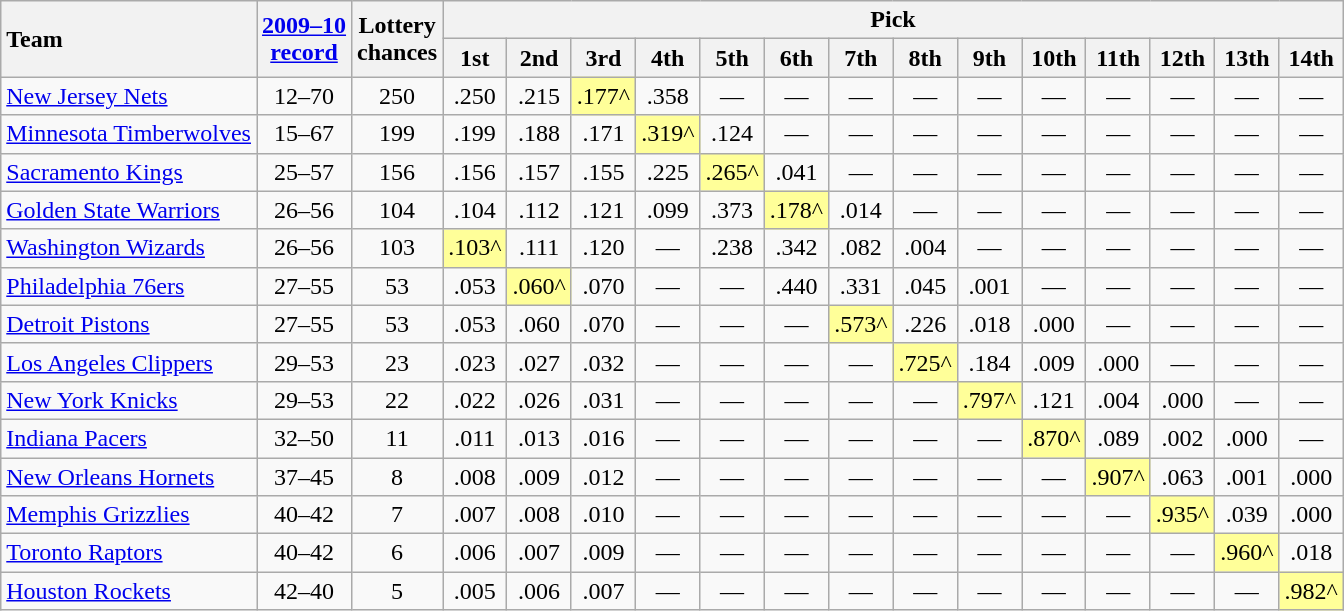<table class="wikitable" style="text-align:center">
<tr>
<th rowspan="2" style="text-align:left;">Team</th>
<th rowspan="2"><a href='#'>2009–10<br>record</a></th>
<th rowspan="2">Lottery<br>chances</th>
<th colspan="14">Pick</th>
</tr>
<tr>
<th>1st</th>
<th>2nd</th>
<th>3rd</th>
<th>4th</th>
<th>5th</th>
<th>6th</th>
<th>7th</th>
<th>8th</th>
<th>9th</th>
<th>10th</th>
<th>11th</th>
<th>12th</th>
<th>13th</th>
<th>14th</th>
</tr>
<tr>
<td style="text-align:left;"><a href='#'>New Jersey Nets</a></td>
<td>12–70</td>
<td>250</td>
<td>.250</td>
<td>.215</td>
<td style="background:#ff9;">.177^</td>
<td>.358</td>
<td style="text-align:center;">—</td>
<td style="text-align:center;">—</td>
<td style="text-align:center;">—</td>
<td style="text-align:center;">—</td>
<td style="text-align:center;">—</td>
<td style="text-align:center;">—</td>
<td style="text-align:center;">—</td>
<td style="text-align:center;">—</td>
<td style="text-align:center;">—</td>
<td style="text-align:center;">—</td>
</tr>
<tr>
<td style="text-align:left;"><a href='#'>Minnesota Timberwolves</a></td>
<td>15–67</td>
<td>199</td>
<td>.199</td>
<td>.188</td>
<td>.171</td>
<td style="background:#ff9;">.319^</td>
<td>.124</td>
<td style="text-align:center;">—</td>
<td style="text-align:center;">—</td>
<td style="text-align:center;">—</td>
<td style="text-align:center;">—</td>
<td style="text-align:center;">—</td>
<td style="text-align:center;">—</td>
<td style="text-align:center;">—</td>
<td style="text-align:center;">—</td>
<td style="text-align:center;">—</td>
</tr>
<tr>
<td style="text-align:left;"><a href='#'>Sacramento Kings</a></td>
<td>25–57</td>
<td>156</td>
<td>.156</td>
<td>.157</td>
<td>.155</td>
<td>.225</td>
<td style="background:#ff9;">.265^</td>
<td>.041</td>
<td style="text-align:center;">—</td>
<td style="text-align:center;">—</td>
<td style="text-align:center;">—</td>
<td style="text-align:center;">—</td>
<td style="text-align:center;">—</td>
<td style="text-align:center;">—</td>
<td style="text-align:center;">—</td>
<td style="text-align:center;">—</td>
</tr>
<tr>
<td style="text-align:left;"><a href='#'>Golden State Warriors</a></td>
<td>26–56</td>
<td>104</td>
<td>.104</td>
<td>.112</td>
<td>.121</td>
<td>.099</td>
<td>.373</td>
<td style="background:#ff9;">.178^</td>
<td>.014</td>
<td style="text-align:center;">—</td>
<td style="text-align:center;">—</td>
<td style="text-align:center;">—</td>
<td style="text-align:center;">—</td>
<td style="text-align:center;">—</td>
<td style="text-align:center;">—</td>
<td style="text-align:center;">—</td>
</tr>
<tr>
<td style="text-align:left;"><a href='#'>Washington Wizards</a></td>
<td>26–56</td>
<td>103</td>
<td style="background:#ff9;">.103^</td>
<td>.111</td>
<td>.120</td>
<td style="text-align:center;">—</td>
<td>.238</td>
<td>.342</td>
<td>.082</td>
<td>.004</td>
<td style="text-align:center;">—</td>
<td style="text-align:center;">—</td>
<td style="text-align:center;">—</td>
<td style="text-align:center;">—</td>
<td style="text-align:center;">—</td>
<td style="text-align:center;">—</td>
</tr>
<tr>
<td style="text-align:left;"><a href='#'>Philadelphia 76ers</a></td>
<td>27–55</td>
<td>53</td>
<td>.053</td>
<td style="background:#ff9;">.060^</td>
<td>.070</td>
<td style="text-align:center;">—</td>
<td style="text-align:center;">—</td>
<td>.440</td>
<td>.331</td>
<td>.045</td>
<td>.001</td>
<td style="text-align:center;">—</td>
<td style="text-align:center;">—</td>
<td style="text-align:center;">—</td>
<td style="text-align:center;">—</td>
<td style="text-align:center;">—</td>
</tr>
<tr>
<td style="text-align:left;"><a href='#'>Detroit Pistons</a></td>
<td>27–55</td>
<td>53</td>
<td>.053</td>
<td>.060</td>
<td>.070</td>
<td style="text-align:center;">—</td>
<td style="text-align:center;">—</td>
<td style="text-align:center;">—</td>
<td style="background:#ff9;">.573^</td>
<td>.226</td>
<td>.018</td>
<td>.000</td>
<td style="text-align:center;">—</td>
<td style="text-align:center;">—</td>
<td style="text-align:center;">—</td>
<td style="text-align:center;">—</td>
</tr>
<tr>
<td style="text-align:left;"><a href='#'>Los Angeles Clippers</a></td>
<td>29–53</td>
<td>23</td>
<td>.023</td>
<td>.027</td>
<td>.032</td>
<td style="text-align:center;">—</td>
<td style="text-align:center;">—</td>
<td style="text-align:center;">—</td>
<td style="text-align:center;">—</td>
<td style="background:#ff9;">.725^</td>
<td>.184</td>
<td>.009</td>
<td>.000</td>
<td style="text-align:center;">—</td>
<td style="text-align:center;">—</td>
<td style="text-align:center;">—</td>
</tr>
<tr>
<td style="text-align:left;"><a href='#'>New York Knicks</a></td>
<td>29–53</td>
<td>22</td>
<td>.022</td>
<td>.026</td>
<td>.031</td>
<td style="text-align:center;">—</td>
<td style="text-align:center;">—</td>
<td style="text-align:center;">—</td>
<td style="text-align:center;">—</td>
<td style="text-align:center;">—</td>
<td style="background:#ff9;">.797^</td>
<td>.121</td>
<td>.004</td>
<td>.000</td>
<td style="text-align:center;">—</td>
<td style="text-align:center;">—</td>
</tr>
<tr>
<td style="text-align:left;"><a href='#'>Indiana Pacers</a></td>
<td>32–50</td>
<td>11</td>
<td>.011</td>
<td>.013</td>
<td>.016</td>
<td style="text-align:center;">—</td>
<td style="text-align:center;">—</td>
<td style="text-align:center;">—</td>
<td style="text-align:center;">—</td>
<td style="text-align:center;">—</td>
<td style="text-align:center;">—</td>
<td style="background:#ff9;">.870^</td>
<td>.089</td>
<td>.002</td>
<td>.000</td>
<td style="text-align:center;">—</td>
</tr>
<tr>
<td style="text-align:left;"><a href='#'>New Orleans Hornets</a></td>
<td>37–45</td>
<td>8</td>
<td>.008</td>
<td>.009</td>
<td>.012</td>
<td style="text-align:center;">—</td>
<td style="text-align:center;">—</td>
<td style="text-align:center;">—</td>
<td style="text-align:center;">—</td>
<td style="text-align:center;">—</td>
<td style="text-align:center;">—</td>
<td style="text-align:center;">—</td>
<td style="background:#ff9;">.907^</td>
<td>.063</td>
<td>.001</td>
<td>.000</td>
</tr>
<tr>
<td style="text-align:left;"><a href='#'>Memphis Grizzlies</a></td>
<td>40–42</td>
<td>7</td>
<td>.007</td>
<td>.008</td>
<td>.010</td>
<td style="text-align:center;">—</td>
<td style="text-align:center;">—</td>
<td style="text-align:center;">—</td>
<td style="text-align:center;">—</td>
<td style="text-align:center;">—</td>
<td style="text-align:center;">—</td>
<td style="text-align:center;">—</td>
<td style="text-align:center;">—</td>
<td style="background:#ff9;">.935^</td>
<td>.039</td>
<td>.000</td>
</tr>
<tr>
<td style="text-align:left;"><a href='#'>Toronto Raptors</a></td>
<td>40–42</td>
<td>6</td>
<td>.006</td>
<td>.007</td>
<td>.009</td>
<td style="text-align:center;">—</td>
<td style="text-align:center;">—</td>
<td style="text-align:center;">—</td>
<td style="text-align:center;">—</td>
<td style="text-align:center;">—</td>
<td style="text-align:center;">—</td>
<td style="text-align:center;">—</td>
<td style="text-align:center;">—</td>
<td style="text-align:center;">—</td>
<td style="background:#ff9;">.960^</td>
<td>.018</td>
</tr>
<tr>
<td style="text-align:left;"><a href='#'>Houston Rockets</a></td>
<td>42–40</td>
<td>5</td>
<td>.005</td>
<td>.006</td>
<td>.007</td>
<td style="text-align:center;">—</td>
<td style="text-align:center;">—</td>
<td style="text-align:center;">—</td>
<td style="text-align:center;">—</td>
<td style="text-align:center;">—</td>
<td style="text-align:center;">—</td>
<td style="text-align:center;">—</td>
<td style="text-align:center;">—</td>
<td style="text-align:center;">—</td>
<td style="text-align:center;">—</td>
<td style="background:#ff9;">.982^</td>
</tr>
</table>
